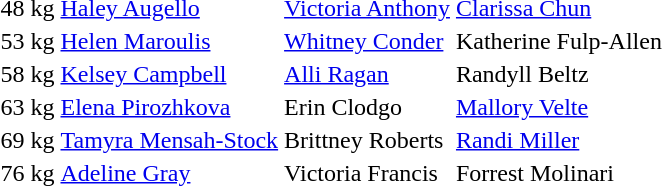<table>
<tr>
<td rowspan=1>48 kg</td>
<td rowspan=1> <a href='#'>Haley Augello</a></td>
<td rowspan=1> <a href='#'>Victoria Anthony</a></td>
<td> <a href='#'>Clarissa Chun</a></td>
</tr>
<tr>
<td rowspan=1>53 kg</td>
<td rowspan=1> <a href='#'>Helen Maroulis</a></td>
<td rowspan=1> <a href='#'>Whitney Conder</a></td>
<td> Katherine Fulp-Allen</td>
</tr>
<tr>
<td rowspan=1>58 kg</td>
<td rowspan=1> <a href='#'>Kelsey Campbell</a></td>
<td rowspan=1> <a href='#'>Alli Ragan</a></td>
<td> Randyll Beltz</td>
</tr>
<tr>
<td rowspan=1>63 kg</td>
<td rowspan=1> <a href='#'>Elena Pirozhkova</a></td>
<td rowspan=1> Erin Clodgo</td>
<td> <a href='#'>Mallory Velte</a></td>
</tr>
<tr>
<td rowspan=1>69 kg</td>
<td rowspan=1> <a href='#'>Tamyra Mensah-Stock</a></td>
<td rowspan=1> Brittney Roberts</td>
<td> <a href='#'>Randi Miller</a></td>
</tr>
<tr>
<td rowspan=1>76 kg</td>
<td rowspan=1> <a href='#'>Adeline Gray</a></td>
<td rowspan=1> Victoria Francis</td>
<td> Forrest Molinari</td>
</tr>
</table>
